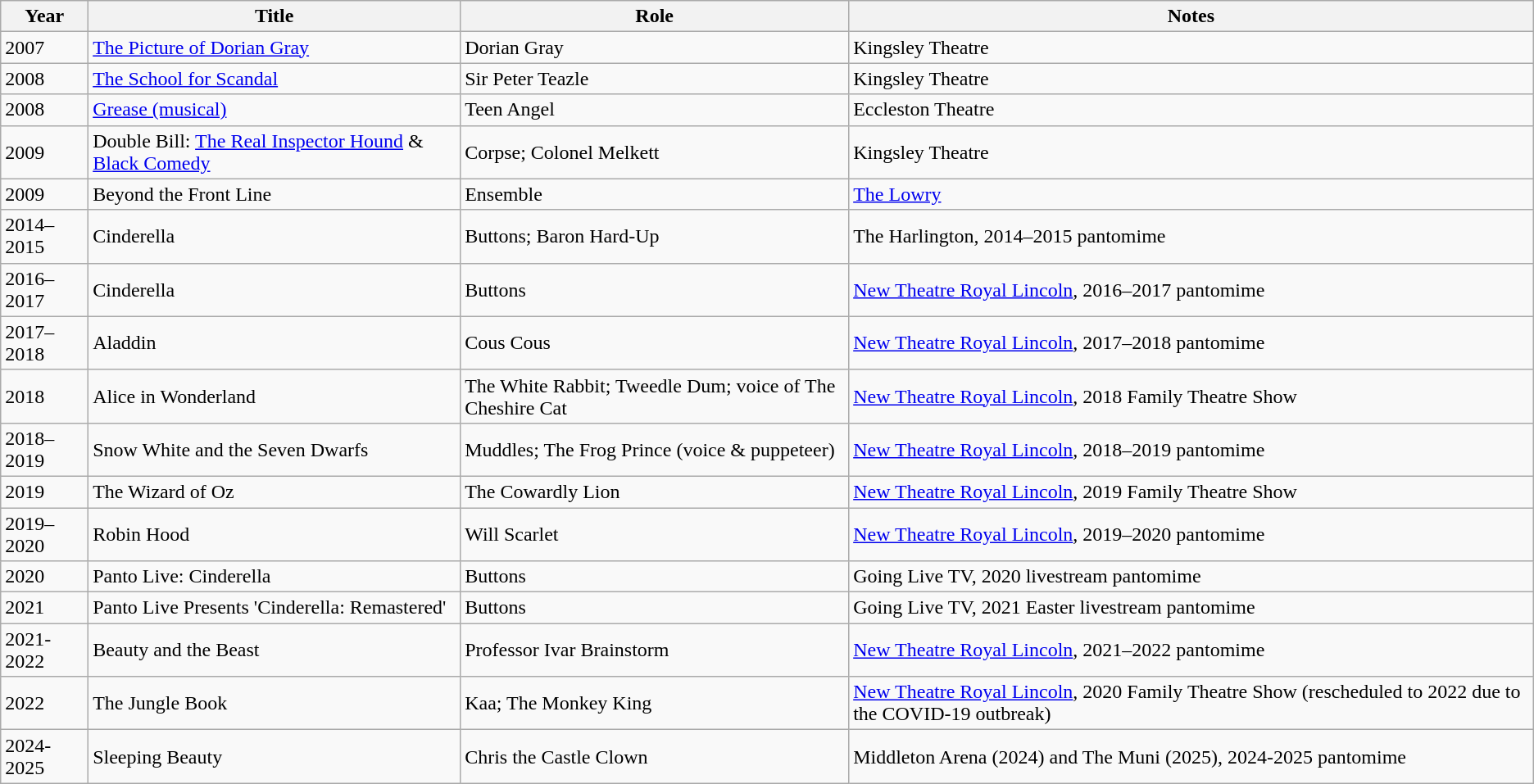<table class="wikitable sortable">
<tr>
<th>Year</th>
<th>Title</th>
<th>Role</th>
<th class="unsortable">Notes</th>
</tr>
<tr>
<td>2007</td>
<td><a href='#'>The Picture of Dorian Gray</a></td>
<td>Dorian Gray</td>
<td>Kingsley Theatre</td>
</tr>
<tr>
<td>2008</td>
<td><a href='#'>The School for Scandal</a></td>
<td>Sir Peter Teazle</td>
<td>Kingsley Theatre</td>
</tr>
<tr>
<td>2008</td>
<td><a href='#'>Grease (musical)</a></td>
<td>Teen Angel</td>
<td>Eccleston Theatre</td>
</tr>
<tr>
<td>2009</td>
<td>Double Bill: <a href='#'>The Real Inspector Hound</a> & <a href='#'>Black Comedy</a></td>
<td>Corpse; Colonel Melkett</td>
<td>Kingsley Theatre</td>
</tr>
<tr>
<td>2009</td>
<td>Beyond the Front Line</td>
<td>Ensemble</td>
<td><a href='#'>The Lowry</a></td>
</tr>
<tr>
<td>2014–2015</td>
<td>Cinderella</td>
<td>Buttons; Baron Hard-Up</td>
<td>The Harlington, 2014–2015 pantomime</td>
</tr>
<tr>
<td>2016–2017</td>
<td>Cinderella</td>
<td>Buttons</td>
<td><a href='#'>New Theatre Royal Lincoln</a>, 2016–2017 pantomime</td>
</tr>
<tr>
<td>2017–2018</td>
<td>Aladdin</td>
<td>Cous Cous</td>
<td><a href='#'>New Theatre Royal Lincoln</a>, 2017–2018 pantomime</td>
</tr>
<tr>
<td>2018</td>
<td>Alice in Wonderland</td>
<td>The White Rabbit; Tweedle Dum; voice of The Cheshire Cat</td>
<td><a href='#'>New Theatre Royal Lincoln</a>, 2018 Family Theatre Show</td>
</tr>
<tr>
<td>2018–2019</td>
<td>Snow White and the Seven Dwarfs</td>
<td>Muddles; The Frog Prince (voice & puppeteer)</td>
<td><a href='#'>New Theatre Royal Lincoln</a>, 2018–2019 pantomime</td>
</tr>
<tr>
<td>2019</td>
<td>The Wizard of Oz</td>
<td>The Cowardly Lion</td>
<td><a href='#'>New Theatre Royal Lincoln</a>, 2019 Family Theatre Show</td>
</tr>
<tr>
<td>2019–2020</td>
<td>Robin Hood</td>
<td>Will Scarlet</td>
<td><a href='#'>New Theatre Royal Lincoln</a>, 2019–2020 pantomime</td>
</tr>
<tr>
<td>2020</td>
<td>Panto Live: Cinderella</td>
<td>Buttons</td>
<td>Going Live TV, 2020 livestream pantomime</td>
</tr>
<tr>
<td>2021</td>
<td>Panto Live Presents 'Cinderella: Remastered'</td>
<td>Buttons</td>
<td>Going Live TV, 2021 Easter livestream pantomime</td>
</tr>
<tr>
<td>2021-2022</td>
<td>Beauty and the Beast</td>
<td>Professor Ivar Brainstorm</td>
<td><a href='#'>New Theatre Royal Lincoln</a>, 2021–2022 pantomime</td>
</tr>
<tr>
<td>2022</td>
<td>The Jungle Book</td>
<td>Kaa; The Monkey King</td>
<td><a href='#'>New Theatre Royal Lincoln</a>, 2020 Family Theatre Show (rescheduled to 2022 due to the COVID-19 outbreak)</td>
</tr>
<tr>
<td>2024-2025</td>
<td>Sleeping Beauty</td>
<td>Chris the Castle Clown</td>
<td>Middleton Arena (2024) and The Muni (2025), 2024-2025 pantomime</td>
</tr>
</table>
